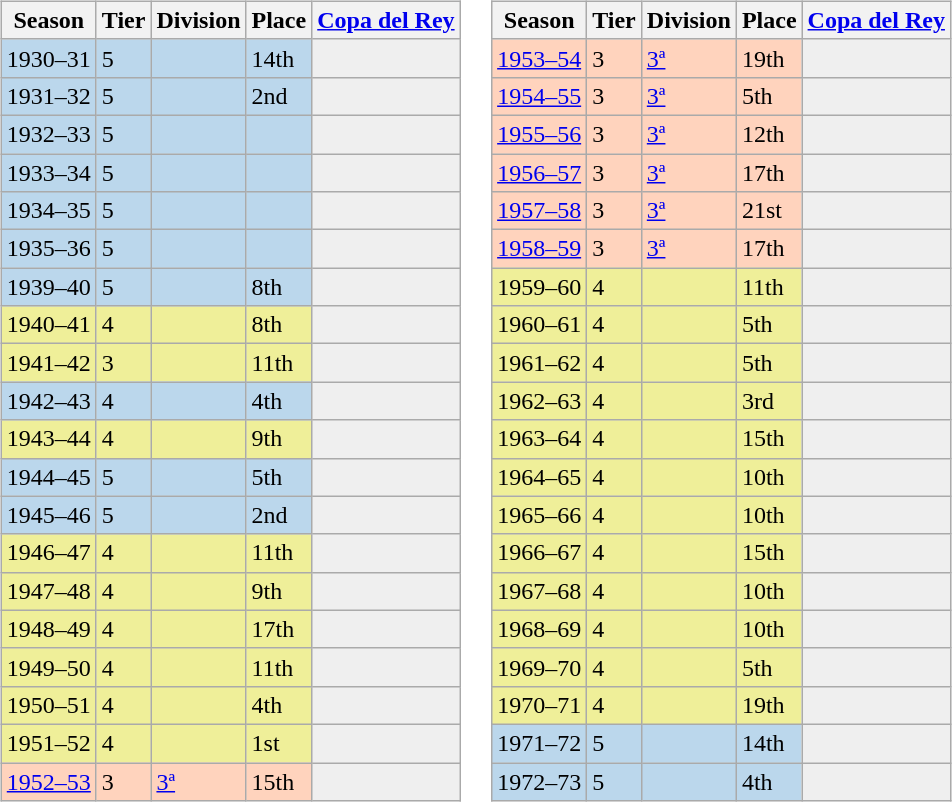<table>
<tr>
<td valign="top" width=0%><br><table class="wikitable">
<tr style="background:#f0f6fa;">
<th>Season</th>
<th>Tier</th>
<th>Division</th>
<th>Place</th>
<th><a href='#'>Copa del Rey</a></th>
</tr>
<tr>
<td style="background:#BBD7EC;">1930–31</td>
<td style="background:#BBD7EC;">5</td>
<td style="background:#BBD7EC;"></td>
<td style="background:#BBD7EC;">14th</td>
<th style="background:#efefef;"></th>
</tr>
<tr>
<td style="background:#BBD7EC;">1931–32</td>
<td style="background:#BBD7EC;">5</td>
<td style="background:#BBD7EC;"></td>
<td style="background:#BBD7EC;">2nd</td>
<th style="background:#efefef;"></th>
</tr>
<tr>
<td style="background:#BBD7EC;">1932–33</td>
<td style="background:#BBD7EC;">5</td>
<td style="background:#BBD7EC;"></td>
<td style="background:#BBD7EC;"></td>
<th style="background:#efefef;"></th>
</tr>
<tr>
<td style="background:#BBD7EC;">1933–34</td>
<td style="background:#BBD7EC;">5</td>
<td style="background:#BBD7EC;"></td>
<td style="background:#BBD7EC;"></td>
<th style="background:#efefef;"></th>
</tr>
<tr>
<td style="background:#BBD7EC;">1934–35</td>
<td style="background:#BBD7EC;">5</td>
<td style="background:#BBD7EC;"></td>
<td style="background:#BBD7EC;"></td>
<th style="background:#efefef;"></th>
</tr>
<tr>
<td style="background:#BBD7EC;">1935–36</td>
<td style="background:#BBD7EC;">5</td>
<td style="background:#BBD7EC;"></td>
<td style="background:#BBD7EC;"></td>
<th style="background:#efefef;"></th>
</tr>
<tr>
<td style="background:#BBD7EC;">1939–40</td>
<td style="background:#BBD7EC;">5</td>
<td style="background:#BBD7EC;"></td>
<td style="background:#BBD7EC;">8th</td>
<th style="background:#efefef;"></th>
</tr>
<tr>
<td style="background:#EFEF99;">1940–41</td>
<td style="background:#EFEF99;">4</td>
<td style="background:#EFEF99;"></td>
<td style="background:#EFEF99;">8th</td>
<th style="background:#efefef;"></th>
</tr>
<tr>
<td style="background:#EFEF99;">1941–42</td>
<td style="background:#EFEF99;">3</td>
<td style="background:#EFEF99;"></td>
<td style="background:#EFEF99;">11th</td>
<th style="background:#efefef;"></th>
</tr>
<tr>
<td style="background:#BBD7EC;">1942–43</td>
<td style="background:#BBD7EC;">4</td>
<td style="background:#BBD7EC;"></td>
<td style="background:#BBD7EC;">4th</td>
<th style="background:#efefef;"></th>
</tr>
<tr>
<td style="background:#EFEF99;">1943–44</td>
<td style="background:#EFEF99;">4</td>
<td style="background:#EFEF99;"></td>
<td style="background:#EFEF99;">9th</td>
<th style="background:#efefef;"></th>
</tr>
<tr>
<td style="background:#BBD7EC;">1944–45</td>
<td style="background:#BBD7EC;">5</td>
<td style="background:#BBD7EC;"></td>
<td style="background:#BBD7EC;">5th</td>
<th style="background:#efefef;"></th>
</tr>
<tr>
<td style="background:#BBD7EC;">1945–46</td>
<td style="background:#BBD7EC;">5</td>
<td style="background:#BBD7EC;"></td>
<td style="background:#BBD7EC;">2nd</td>
<th style="background:#efefef;"></th>
</tr>
<tr>
<td style="background:#EFEF99;">1946–47</td>
<td style="background:#EFEF99;">4</td>
<td style="background:#EFEF99;"></td>
<td style="background:#EFEF99;">11th</td>
<th style="background:#efefef;"></th>
</tr>
<tr>
<td style="background:#EFEF99;">1947–48</td>
<td style="background:#EFEF99;">4</td>
<td style="background:#EFEF99;"></td>
<td style="background:#EFEF99;">9th</td>
<th style="background:#efefef;"></th>
</tr>
<tr>
<td style="background:#EFEF99;">1948–49</td>
<td style="background:#EFEF99;">4</td>
<td style="background:#EFEF99;"></td>
<td style="background:#EFEF99;">17th</td>
<th style="background:#efefef;"></th>
</tr>
<tr>
<td style="background:#EFEF99;">1949–50</td>
<td style="background:#EFEF99;">4</td>
<td style="background:#EFEF99;"></td>
<td style="background:#EFEF99;">11th</td>
<th style="background:#efefef;"></th>
</tr>
<tr>
<td style="background:#EFEF99;">1950–51</td>
<td style="background:#EFEF99;">4</td>
<td style="background:#EFEF99;"></td>
<td style="background:#EFEF99;">4th</td>
<th style="background:#efefef;"></th>
</tr>
<tr>
<td style="background:#EFEF99;">1951–52</td>
<td style="background:#EFEF99;">4</td>
<td style="background:#EFEF99;"></td>
<td style="background:#EFEF99;">1st</td>
<th style="background:#efefef;"></th>
</tr>
<tr>
<td style="background:#FFD3BD;"><a href='#'>1952–53</a></td>
<td style="background:#FFD3BD;">3</td>
<td style="background:#FFD3BD;"><a href='#'>3ª</a></td>
<td style="background:#FFD3BD;">15th</td>
<th style="background:#efefef;"></th>
</tr>
</table>
</td>
<td valign="top" width=0%><br><table class="wikitable">
<tr style="background:#f0f6fa;">
<th>Season</th>
<th>Tier</th>
<th>Division</th>
<th>Place</th>
<th><a href='#'>Copa del Rey</a></th>
</tr>
<tr>
<td style="background:#FFD3BD;"><a href='#'>1953–54</a></td>
<td style="background:#FFD3BD;">3</td>
<td style="background:#FFD3BD;"><a href='#'>3ª</a></td>
<td style="background:#FFD3BD;">19th</td>
<th style="background:#efefef;"></th>
</tr>
<tr>
<td style="background:#FFD3BD;"><a href='#'>1954–55</a></td>
<td style="background:#FFD3BD;">3</td>
<td style="background:#FFD3BD;"><a href='#'>3ª</a></td>
<td style="background:#FFD3BD;">5th</td>
<th style="background:#efefef;"></th>
</tr>
<tr>
<td style="background:#FFD3BD;"><a href='#'>1955–56</a></td>
<td style="background:#FFD3BD;">3</td>
<td style="background:#FFD3BD;"><a href='#'>3ª</a></td>
<td style="background:#FFD3BD;">12th</td>
<th style="background:#efefef;"></th>
</tr>
<tr>
<td style="background:#FFD3BD;"><a href='#'>1956–57</a></td>
<td style="background:#FFD3BD;">3</td>
<td style="background:#FFD3BD;"><a href='#'>3ª</a></td>
<td style="background:#FFD3BD;">17th</td>
<td style="background:#efefef;"></td>
</tr>
<tr>
<td style="background:#FFD3BD;"><a href='#'>1957–58</a></td>
<td style="background:#FFD3BD;">3</td>
<td style="background:#FFD3BD;"><a href='#'>3ª</a></td>
<td style="background:#FFD3BD;">21st</td>
<th style="background:#efefef;"></th>
</tr>
<tr>
<td style="background:#FFD3BD;"><a href='#'>1958–59</a></td>
<td style="background:#FFD3BD;">3</td>
<td style="background:#FFD3BD;"><a href='#'>3ª</a></td>
<td style="background:#FFD3BD;">17th</td>
<th style="background:#efefef;"></th>
</tr>
<tr>
<td style="background:#EFEF99;">1959–60</td>
<td style="background:#EFEF99;">4</td>
<td style="background:#EFEF99;"></td>
<td style="background:#EFEF99;">11th</td>
<th style="background:#efefef;"></th>
</tr>
<tr>
<td style="background:#EFEF99;">1960–61</td>
<td style="background:#EFEF99;">4</td>
<td style="background:#EFEF99;"></td>
<td style="background:#EFEF99;">5th</td>
<th style="background:#efefef;"></th>
</tr>
<tr>
<td style="background:#EFEF99;">1961–62</td>
<td style="background:#EFEF99;">4</td>
<td style="background:#EFEF99;"></td>
<td style="background:#EFEF99;">5th</td>
<th style="background:#efefef;"></th>
</tr>
<tr>
<td style="background:#EFEF99;">1962–63</td>
<td style="background:#EFEF99;">4</td>
<td style="background:#EFEF99;"></td>
<td style="background:#EFEF99;">3rd</td>
<th style="background:#efefef;"></th>
</tr>
<tr>
<td style="background:#EFEF99;">1963–64</td>
<td style="background:#EFEF99;">4</td>
<td style="background:#EFEF99;"></td>
<td style="background:#EFEF99;">15th</td>
<th style="background:#efefef;"></th>
</tr>
<tr>
<td style="background:#EFEF99;">1964–65</td>
<td style="background:#EFEF99;">4</td>
<td style="background:#EFEF99;"></td>
<td style="background:#EFEF99;">10th</td>
<th style="background:#efefef;"></th>
</tr>
<tr>
<td style="background:#EFEF99;">1965–66</td>
<td style="background:#EFEF99;">4</td>
<td style="background:#EFEF99;"></td>
<td style="background:#EFEF99;">10th</td>
<th style="background:#efefef;"></th>
</tr>
<tr>
<td style="background:#EFEF99;">1966–67</td>
<td style="background:#EFEF99;">4</td>
<td style="background:#EFEF99;"></td>
<td style="background:#EFEF99;">15th</td>
<th style="background:#efefef;"></th>
</tr>
<tr>
<td style="background:#EFEF99;">1967–68</td>
<td style="background:#EFEF99;">4</td>
<td style="background:#EFEF99;"></td>
<td style="background:#EFEF99;">10th</td>
<th style="background:#efefef;"></th>
</tr>
<tr>
<td style="background:#EFEF99;">1968–69</td>
<td style="background:#EFEF99;">4</td>
<td style="background:#EFEF99;"></td>
<td style="background:#EFEF99;">10th</td>
<th style="background:#efefef;"></th>
</tr>
<tr>
<td style="background:#EFEF99;">1969–70</td>
<td style="background:#EFEF99;">4</td>
<td style="background:#EFEF99;"></td>
<td style="background:#EFEF99;">5th</td>
<th style="background:#efefef;"></th>
</tr>
<tr>
<td style="background:#EFEF99;">1970–71</td>
<td style="background:#EFEF99;">4</td>
<td style="background:#EFEF99;"></td>
<td style="background:#EFEF99;">19th</td>
<th style="background:#efefef;"></th>
</tr>
<tr>
<td style="background:#BBD7EC;">1971–72</td>
<td style="background:#BBD7EC;">5</td>
<td style="background:#BBD7EC;"></td>
<td style="background:#BBD7EC;">14th</td>
<th style="background:#efefef;"></th>
</tr>
<tr>
<td style="background:#BBD7EC;">1972–73</td>
<td style="background:#BBD7EC;">5</td>
<td style="background:#BBD7EC;"></td>
<td style="background:#BBD7EC;">4th</td>
<th style="background:#efefef;"></th>
</tr>
</table>
</td>
</tr>
</table>
